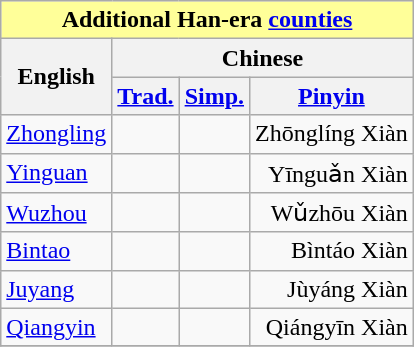<table class="wikitable">
<tr>
<th colspan=4 style="background:#ffff99;">Additional Han-era <a href='#'>counties</a></th>
</tr>
<tr>
<th rowspan=2>English</th>
<th colspan=3>Chinese</th>
</tr>
<tr>
<th><a href='#'>Trad.</a></th>
<th><a href='#'>Simp.</a></th>
<th><a href='#'>Pinyin</a></th>
</tr>
<tr>
<td><a href='#'>Zhongling</a></td>
<td align=right></td>
<td align=right></td>
<td align=right>Zhōnglíng Xiàn</td>
</tr>
<tr>
<td><a href='#'>Yinguan</a></td>
<td align=right></td>
<td align=right></td>
<td align=right>Yīnguǎn Xiàn</td>
</tr>
<tr>
<td><a href='#'>Wuzhou</a></td>
<td align=right></td>
<td align=right></td>
<td align=right>Wǔzhōu Xiàn</td>
</tr>
<tr>
<td><a href='#'>Bintao</a></td>
<td align=right></td>
<td align=right></td>
<td align=right>Bìntáo Xiàn</td>
</tr>
<tr>
<td><a href='#'>Juyang</a></td>
<td align=right></td>
<td align=right></td>
<td align=right>Jùyáng Xiàn</td>
</tr>
<tr>
<td><a href='#'>Qiangyin</a></td>
<td align=right></td>
<td align=right></td>
<td align=right>Qiángyīn Xiàn</td>
</tr>
<tr>
</tr>
</table>
